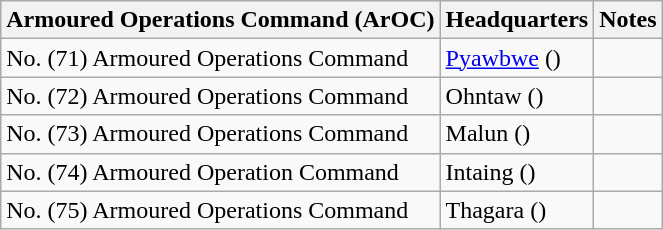<table class="wikitable">
<tr>
<th>Armoured Operations Command (ArOC)</th>
<th>Headquarters</th>
<th>Notes</th>
</tr>
<tr>
<td>No. (71) Armoured Operations Command</td>
<td><a href='#'>Pyawbwe</a> ()</td>
<td></td>
</tr>
<tr>
<td>No. (72) Armoured Operations Command</td>
<td>Ohntaw ()</td>
<td></td>
</tr>
<tr>
<td>No. (73) Armoured Operations Command</td>
<td>Malun ()</td>
<td></td>
</tr>
<tr>
<td>No. (74) Armoured Operation Command</td>
<td>Intaing ()</td>
<td></td>
</tr>
<tr>
<td>No. (75) Armoured Operations Command</td>
<td>Thagara ()</td>
<td></td>
</tr>
</table>
